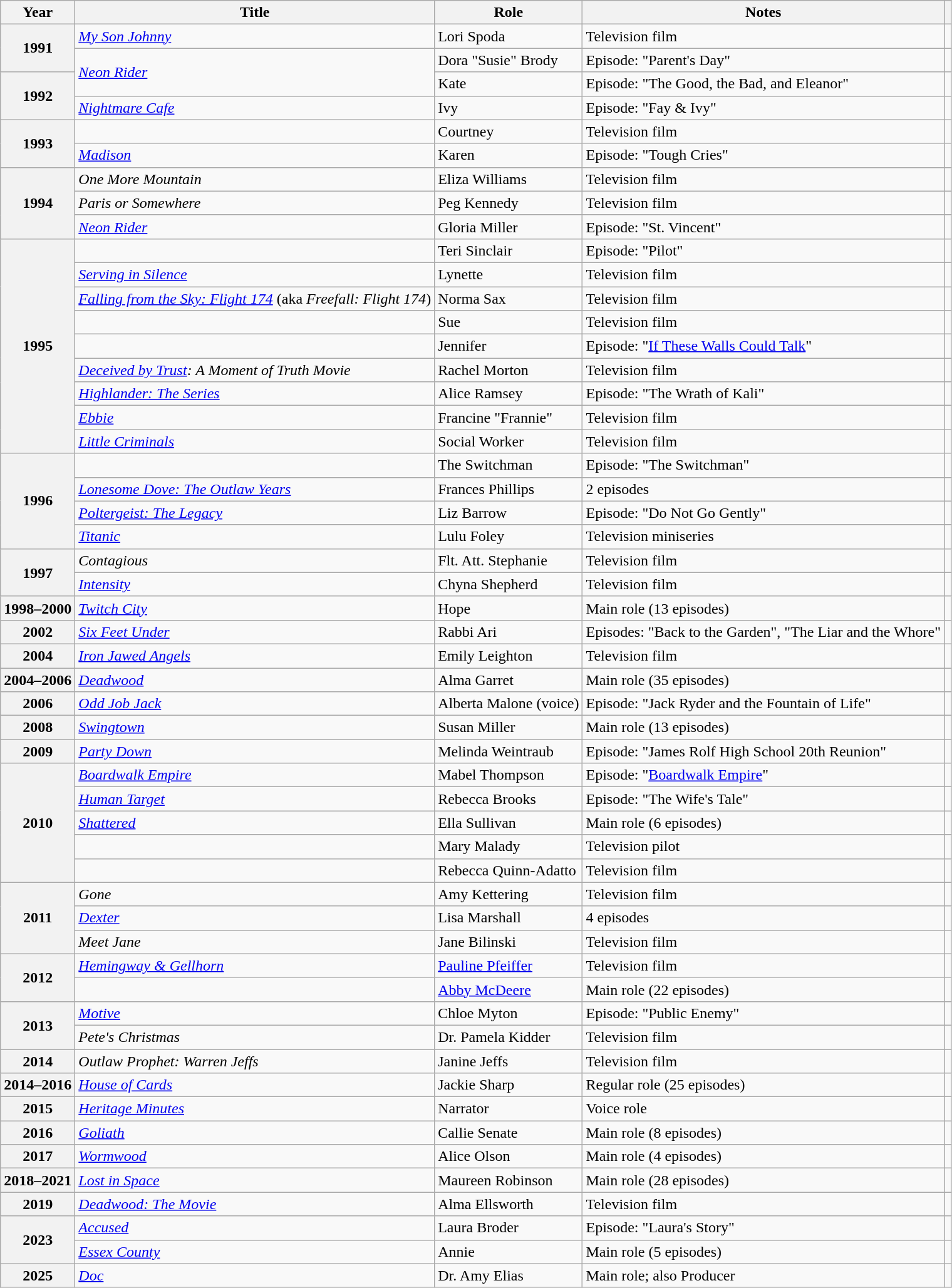<table class="wikitable sortable plainrowheaders">
<tr>
<th>Year</th>
<th>Title</th>
<th>Role</th>
<th class="unsortable">Notes</th>
<th class="unsortable"></th>
</tr>
<tr>
<th scope="row" rowspan=2>1991</th>
<td><em><a href='#'>My Son Johnny</a></em></td>
<td>Lori Spoda</td>
<td>Television film</td>
<td style="text-align:center;"></td>
</tr>
<tr>
<td rowspan=2><em><a href='#'>Neon Rider</a></em></td>
<td>Dora "Susie" Brody</td>
<td>Episode: "Parent's Day"</td>
<td style="text-align:center;"></td>
</tr>
<tr>
<th scope="row" rowspan=2>1992</th>
<td>Kate</td>
<td>Episode: "The Good, the Bad, and Eleanor"</td>
<td style="text-align:center;"></td>
</tr>
<tr>
<td><em><a href='#'>Nightmare Cafe</a></em></td>
<td>Ivy</td>
<td>Episode: "Fay & Ivy"</td>
<td style="text-align:center;"></td>
</tr>
<tr>
<th scope="row" rowspan=2>1993</th>
<td><em></em></td>
<td>Courtney</td>
<td>Television film</td>
<td style="text-align:center;"></td>
</tr>
<tr>
<td><em><a href='#'>Madison</a></em></td>
<td>Karen</td>
<td>Episode: "Tough Cries"</td>
<td style="text-align:center;"></td>
</tr>
<tr>
<th scope="row" rowspan=3>1994</th>
<td><em>One More Mountain</em></td>
<td>Eliza Williams</td>
<td>Television film</td>
<td style="text-align:center;"></td>
</tr>
<tr>
<td><em>Paris or Somewhere</em></td>
<td>Peg Kennedy</td>
<td>Television film</td>
<td style="text-align:center;"></td>
</tr>
<tr>
<td><em><a href='#'>Neon Rider</a></em></td>
<td>Gloria Miller</td>
<td>Episode: "St. Vincent"</td>
<td style="text-align:center;"></td>
</tr>
<tr>
<th scope="row" rowspan=9>1995</th>
<td><em></em></td>
<td>Teri Sinclair</td>
<td>Episode: "Pilot"</td>
<td style="text-align:center;"></td>
</tr>
<tr>
<td><em><a href='#'>Serving in Silence</a></em></td>
<td>Lynette</td>
<td>Television film</td>
<td style="text-align:center;"></td>
</tr>
<tr>
<td><em><a href='#'>Falling from the Sky: Flight 174</a></em> (aka <em>Freefall: Flight 174</em>)</td>
<td>Norma Sax</td>
<td>Television film</td>
<td style="text-align:center;"></td>
</tr>
<tr>
<td><em></em></td>
<td>Sue</td>
<td>Television film</td>
<td style="text-align:center;"></td>
</tr>
<tr>
<td><em></em></td>
<td>Jennifer</td>
<td>Episode: "<a href='#'>If These Walls Could Talk</a>"</td>
<td style="text-align:center;"></td>
</tr>
<tr>
<td><em><a href='#'>Deceived by Trust</a>: A Moment of Truth Movie</em></td>
<td>Rachel Morton</td>
<td>Television film</td>
<td style="text-align:center;"></td>
</tr>
<tr>
<td><em><a href='#'>Highlander: The Series</a></em></td>
<td>Alice Ramsey</td>
<td>Episode: "The Wrath of Kali"</td>
<td style="text-align:center;"></td>
</tr>
<tr>
<td><em><a href='#'>Ebbie</a></em></td>
<td>Francine "Frannie"</td>
<td>Television film</td>
<td style="text-align:center;"></td>
</tr>
<tr>
<td><em><a href='#'>Little Criminals</a></em></td>
<td>Social Worker</td>
<td>Television film</td>
<td style="text-align:center;"></td>
</tr>
<tr>
<th scope="row" rowspan=4>1996</th>
<td><em></em></td>
<td>The Switchman</td>
<td>Episode: "The Switchman"</td>
<td style="text-align:center;"></td>
</tr>
<tr>
<td><em><a href='#'>Lonesome Dove: The Outlaw Years</a></em></td>
<td>Frances Phillips</td>
<td>2 episodes</td>
<td style="text-align:center;"></td>
</tr>
<tr>
<td><em><a href='#'>Poltergeist: The Legacy</a></em></td>
<td>Liz Barrow</td>
<td>Episode: "Do Not Go Gently"</td>
<td style="text-align:center;"></td>
</tr>
<tr>
<td><em><a href='#'>Titanic</a></em></td>
<td>Lulu Foley</td>
<td>Television miniseries</td>
<td style="text-align:center;"></td>
</tr>
<tr>
<th scope="row" rowspan=2>1997</th>
<td><em>Contagious</em></td>
<td>Flt. Att. Stephanie</td>
<td>Television film</td>
<td style="text-align:center;"></td>
</tr>
<tr>
<td><em><a href='#'>Intensity</a></em></td>
<td>Chyna Shepherd</td>
<td>Television film</td>
<td style="text-align:center;"></td>
</tr>
<tr>
<th scope="row">1998–2000</th>
<td><em><a href='#'>Twitch City</a></em></td>
<td>Hope</td>
<td>Main role (13 episodes)</td>
<td style="text-align:center;"></td>
</tr>
<tr>
<th scope="row">2002</th>
<td><em><a href='#'>Six Feet Under</a></em></td>
<td>Rabbi Ari</td>
<td>Episodes: "Back to the Garden", "The Liar and the Whore"</td>
<td style="text-align:center;"></td>
</tr>
<tr>
<th scope="row">2004</th>
<td><em><a href='#'>Iron Jawed Angels</a></em></td>
<td>Emily Leighton</td>
<td>Television film</td>
<td style="text-align:center;"></td>
</tr>
<tr>
<th scope="row">2004–2006</th>
<td><em><a href='#'>Deadwood</a></em></td>
<td>Alma Garret</td>
<td>Main role (35 episodes)</td>
<td style="text-align:center;"></td>
</tr>
<tr>
<th scope="row">2006</th>
<td><em><a href='#'>Odd Job Jack</a></em></td>
<td>Alberta Malone (voice)</td>
<td>Episode: "Jack Ryder and the Fountain of Life"</td>
<td style="text-align:center;"></td>
</tr>
<tr>
<th scope="row">2008</th>
<td><em><a href='#'>Swingtown</a></em></td>
<td>Susan Miller</td>
<td>Main role (13 episodes)</td>
<td style="text-align:center;"></td>
</tr>
<tr>
<th scope="row">2009</th>
<td><em><a href='#'>Party Down</a></em></td>
<td>Melinda Weintraub</td>
<td>Episode: "James Rolf High School 20th Reunion"</td>
<td style="text-align:center;"></td>
</tr>
<tr>
<th scope="row" rowspan=5>2010</th>
<td><em><a href='#'>Boardwalk Empire</a></em></td>
<td>Mabel Thompson</td>
<td>Episode: "<a href='#'>Boardwalk Empire</a>"</td>
</tr>
<tr>
<td><em><a href='#'>Human Target</a></em></td>
<td>Rebecca Brooks</td>
<td>Episode: "The Wife's Tale"</td>
<td style="text-align:center;"></td>
</tr>
<tr>
<td><em><a href='#'>Shattered</a></em></td>
<td>Ella Sullivan</td>
<td>Main role (6 episodes)</td>
<td style="text-align:center;"></td>
</tr>
<tr>
<td><em></em></td>
<td>Mary Malady</td>
<td>Television pilot</td>
<td style="text-align:center;"></td>
</tr>
<tr>
<td><em></em></td>
<td>Rebecca Quinn-Adatto</td>
<td>Television film</td>
<td style="text-align:center;"></td>
</tr>
<tr>
<th scope="row" rowspan=3>2011</th>
<td><em>Gone</em></td>
<td>Amy Kettering</td>
<td>Television film</td>
<td style="text-align:center;"></td>
</tr>
<tr>
<td><em><a href='#'>Dexter</a></em></td>
<td>Lisa Marshall</td>
<td>4 episodes</td>
<td style="text-align:center;"></td>
</tr>
<tr>
<td><em>Meet Jane</em></td>
<td>Jane Bilinski</td>
<td>Television film</td>
<td style="text-align:center;"></td>
</tr>
<tr>
<th scope="row" rowspan=2>2012</th>
<td><em><a href='#'>Hemingway & Gellhorn</a></em></td>
<td><a href='#'>Pauline Pfeiffer</a></td>
<td>Television film</td>
<td style="text-align:center;"></td>
</tr>
<tr>
<td><em></em></td>
<td><a href='#'>Abby McDeere</a></td>
<td>Main role (22 episodes)</td>
<td style="text-align:center;"></td>
</tr>
<tr>
<th scope="row" rowspan=2>2013</th>
<td><em><a href='#'>Motive</a></em></td>
<td>Chloe Myton</td>
<td>Episode: "Public Enemy"</td>
<td style="text-align:center;"></td>
</tr>
<tr>
<td><em>Pete's Christmas</em></td>
<td>Dr. Pamela Kidder</td>
<td>Television film</td>
<td style="text-align:center;"></td>
</tr>
<tr>
<th scope="row">2014</th>
<td><em>Outlaw Prophet: Warren Jeffs</em></td>
<td>Janine Jeffs</td>
<td>Television film</td>
<td style="text-align:center;"></td>
</tr>
<tr>
<th scope="row">2014–2016</th>
<td><em><a href='#'>House of Cards</a></em></td>
<td>Jackie Sharp</td>
<td>Regular role (25 episodes)</td>
<td style="text-align:center;"></td>
</tr>
<tr>
<th scope="row">2015</th>
<td><em><a href='#'>Heritage Minutes</a></em></td>
<td>Narrator</td>
<td>Voice role</td>
<td style="text-align:center;"></td>
</tr>
<tr>
<th scope="row">2016</th>
<td><em><a href='#'>Goliath</a></em></td>
<td>Callie Senate</td>
<td>Main role (8 episodes)</td>
<td style="text-align:center;"></td>
</tr>
<tr>
<th scope="row">2017</th>
<td><em><a href='#'>Wormwood</a></em></td>
<td>Alice Olson</td>
<td>Main role (4 episodes)</td>
<td style="text-align:center;"></td>
</tr>
<tr>
<th scope="row">2018–2021</th>
<td><em><a href='#'>Lost in Space</a></em></td>
<td>Maureen Robinson</td>
<td>Main role (28 episodes)</td>
<td style="text-align:center;"></td>
</tr>
<tr>
<th scope="row">2019</th>
<td><em><a href='#'>Deadwood: The Movie</a></em></td>
<td>Alma Ellsworth</td>
<td>Television film</td>
<td style="text-align:center;"></td>
</tr>
<tr>
<th scope="row" rowspan=2>2023</th>
<td><em><a href='#'>Accused</a></em></td>
<td>Laura Broder</td>
<td>Episode: "Laura's Story"</td>
<td style="text-align:center;"></td>
</tr>
<tr>
<td><em><a href='#'>Essex County</a></em></td>
<td>Annie</td>
<td>Main role (5 episodes)</td>
<td style="text-align:center;"></td>
</tr>
<tr>
<th scope="row">2025</th>
<td><em><a href='#'>Doc</a></em></td>
<td>Dr. Amy Elias</td>
<td>Main role; also Producer</td>
<td style="text-align:center;"></td>
</tr>
</table>
